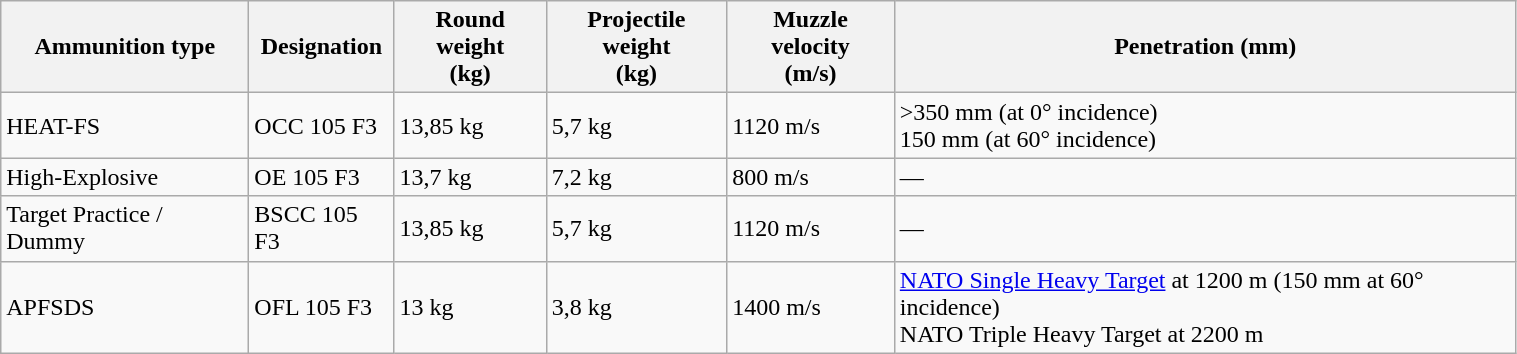<table class="wikitable center" style="vertical-align:top; width: 80%">
<tr>
<th>Ammunition type</th>
<th>Designation</th>
<th>Round weight<br>(kg)</th>
<th>Projectile weight<br>(kg)</th>
<th>Muzzle velocity<br>(m/s)</th>
<th>Penetration (mm)</th>
</tr>
<tr>
<td>HEAT-FS</td>
<td>OCC 105 F3</td>
<td>13,85 kg</td>
<td>5,7 kg</td>
<td>1120 m/s</td>
<td>>350 mm (at 0° incidence)<br>150 mm (at 60° incidence)</td>
</tr>
<tr>
<td>High-Explosive</td>
<td>OE 105 F3</td>
<td>13,7 kg</td>
<td>7,2 kg</td>
<td>800 m/s</td>
<td>—</td>
</tr>
<tr>
<td>Target Practice / Dummy</td>
<td>BSCC 105 F3</td>
<td>13,85 kg</td>
<td>5,7 kg</td>
<td>1120 m/s</td>
<td>—</td>
</tr>
<tr>
<td>APFSDS</td>
<td>OFL 105 F3</td>
<td>13 kg</td>
<td>3,8 kg</td>
<td>1400 m/s</td>
<td><a href='#'>NATO Single Heavy Target</a> at 1200 m (150 mm at 60° incidence)<br>NATO Triple Heavy Target at 2200 m</td>
</tr>
</table>
